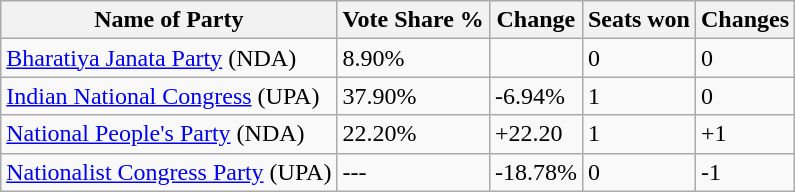<table class="wikitable sortable">
<tr>
<th>Name of Party</th>
<th>Vote Share %</th>
<th>Change</th>
<th>Seats won</th>
<th>Changes</th>
</tr>
<tr>
<td><a href='#'>Bharatiya Janata Party</a> (NDA)</td>
<td>8.90%</td>
<td></td>
<td>0</td>
<td>0</td>
</tr>
<tr>
<td><a href='#'>Indian National Congress</a> (UPA)</td>
<td>37.90%</td>
<td>-6.94%</td>
<td>1</td>
<td>0</td>
</tr>
<tr>
<td><a href='#'>National People's Party</a> (NDA)</td>
<td>22.20%</td>
<td>+22.20</td>
<td>1</td>
<td>+1</td>
</tr>
<tr>
<td><a href='#'>Nationalist Congress Party</a> (UPA)</td>
<td>---</td>
<td>-18.78%</td>
<td>0</td>
<td>-1</td>
</tr>
</table>
